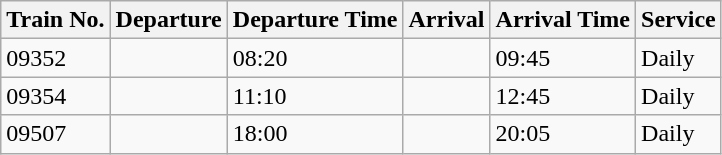<table class="wikitable">
<tr>
<th>Train No.</th>
<th>Departure</th>
<th>Departure Time</th>
<th>Arrival</th>
<th>Arrival Time</th>
<th>Service</th>
</tr>
<tr>
<td>09352</td>
<td></td>
<td>08:20</td>
<td></td>
<td>09:45</td>
<td>Daily</td>
</tr>
<tr>
<td>09354</td>
<td></td>
<td>11:10</td>
<td></td>
<td>12:45</td>
<td>Daily</td>
</tr>
<tr>
<td>09507</td>
<td></td>
<td>18:00</td>
<td></td>
<td>20:05</td>
<td>Daily</td>
</tr>
</table>
